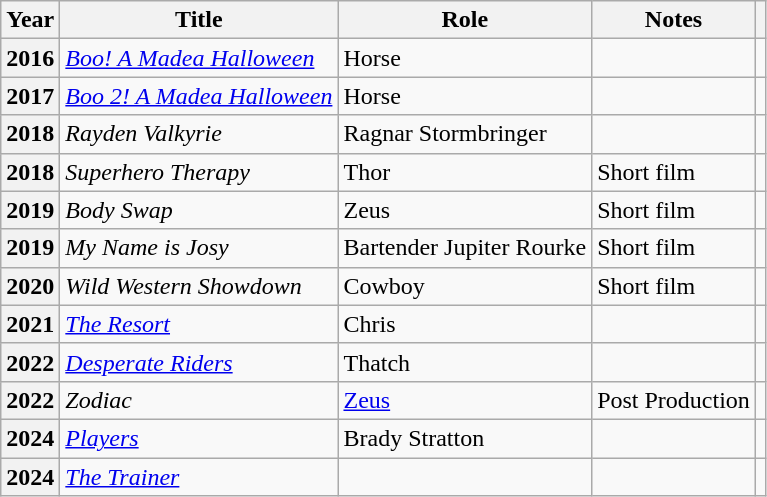<table class="wikitable sortable plainrowheaders">
<tr>
<th scope="col">Year</th>
<th scope="col">Title</th>
<th scope="col">Role</th>
<th scope="col" class="unsortable">Notes</th>
<th scope="col" class="unsortable"></th>
</tr>
<tr>
<th scope="row">2016</th>
<td><em><a href='#'>Boo! A Madea Halloween</a></em></td>
<td>Horse</td>
<td></td>
<td></td>
</tr>
<tr>
<th scope="row">2017</th>
<td><em><a href='#'>Boo 2! A Madea Halloween</a></em></td>
<td>Horse</td>
<td></td>
<td></td>
</tr>
<tr>
<th scope="row">2018</th>
<td><em>Rayden Valkyrie</em></td>
<td>Ragnar Stormbringer</td>
<td></td>
<td></td>
</tr>
<tr>
<th scope="row">2018</th>
<td><em>Superhero Therapy</em></td>
<td>Thor</td>
<td>Short film</td>
<td></td>
</tr>
<tr>
<th scope="row">2019</th>
<td><em>Body Swap</em></td>
<td>Zeus</td>
<td>Short film</td>
<td></td>
</tr>
<tr>
<th scope="row">2019</th>
<td><em>My Name is Josy</em></td>
<td>Bartender Jupiter Rourke</td>
<td>Short film</td>
<td></td>
</tr>
<tr>
<th scope="row">2020</th>
<td><em>Wild Western Showdown</em></td>
<td>Cowboy</td>
<td>Short film</td>
<td></td>
</tr>
<tr>
<th scope="row">2021</th>
<td><em><a href='#'>The Resort</a></em></td>
<td>Chris</td>
<td></td>
<td></td>
</tr>
<tr>
<th scope="row">2022</th>
<td><em><a href='#'>Desperate Riders</a></em></td>
<td>Thatch</td>
<td></td>
<td></td>
</tr>
<tr>
<th scope="row">2022</th>
<td><em>Zodiac</em></td>
<td><a href='#'>Zeus</a></td>
<td>Post Production</td>
<td></td>
</tr>
<tr>
<th scope="row">2024</th>
<td><em><a href='#'>Players</a></em></td>
<td>Brady Stratton</td>
<td></td>
<td></td>
</tr>
<tr>
<th scope="row">2024</th>
<td><em><a href='#'>The Trainer</a></em></td>
<td></td>
<td></td>
<td></td>
</tr>
</table>
